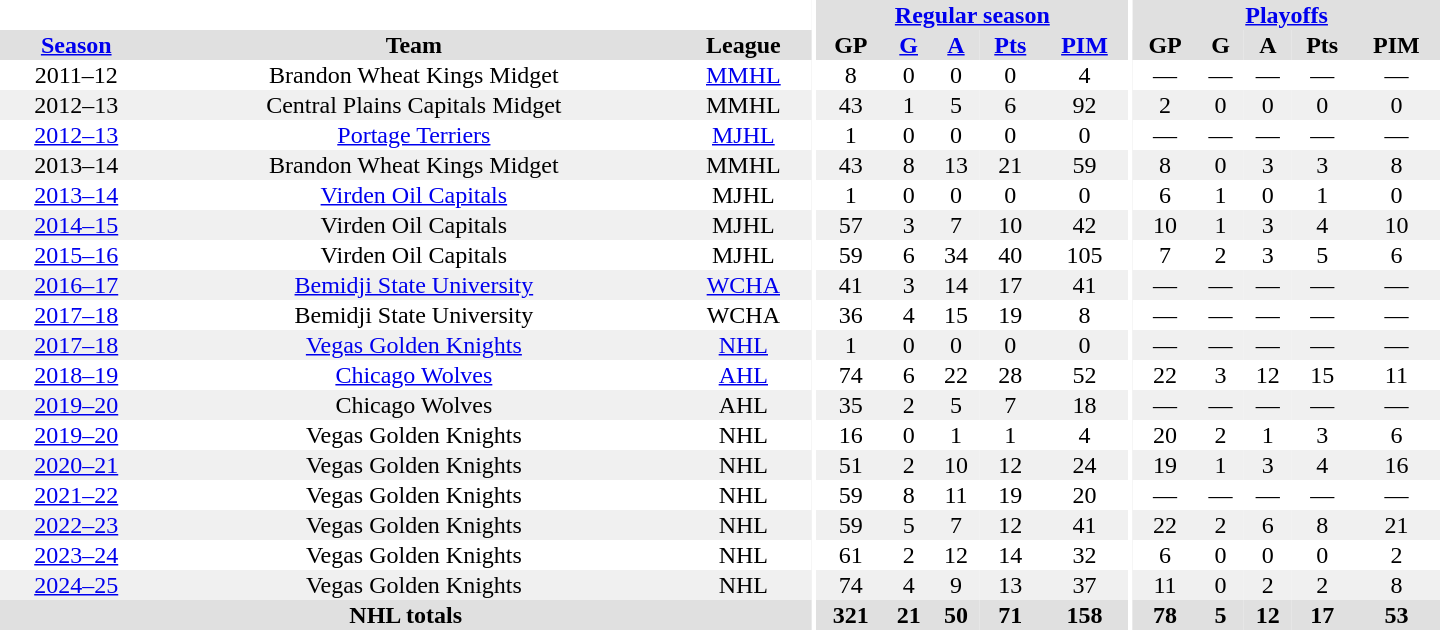<table border="0" cellpadding="1" cellspacing="0" style="text-align:center; width:60em">
<tr bgcolor="#e0e0e0">
<th colspan="3" bgcolor="#ffffff"></th>
<th rowspan="99" bgcolor="#ffffff"></th>
<th colspan="5"><a href='#'>Regular season</a></th>
<th rowspan="99" bgcolor="#ffffff"></th>
<th colspan="5"><a href='#'>Playoffs</a></th>
</tr>
<tr bgcolor="#e0e0e0">
<th><a href='#'>Season</a></th>
<th>Team</th>
<th>League</th>
<th>GP</th>
<th><a href='#'>G</a></th>
<th><a href='#'>A</a></th>
<th><a href='#'>Pts</a></th>
<th><a href='#'>PIM</a></th>
<th>GP</th>
<th>G</th>
<th>A</th>
<th>Pts</th>
<th>PIM</th>
</tr>
<tr>
<td>2011–12</td>
<td>Brandon Wheat Kings Midget</td>
<td><a href='#'>MMHL</a></td>
<td>8</td>
<td>0</td>
<td>0</td>
<td>0</td>
<td>4</td>
<td>—</td>
<td>—</td>
<td>—</td>
<td>—</td>
<td>—</td>
</tr>
<tr>
</tr>
<tr bgcolor="#f0f0f0">
<td>2012–13</td>
<td>Central Plains Capitals Midget</td>
<td>MMHL</td>
<td>43</td>
<td>1</td>
<td>5</td>
<td>6</td>
<td>92</td>
<td>2</td>
<td>0</td>
<td>0</td>
<td>0</td>
<td>0</td>
</tr>
<tr>
<td><a href='#'>2012–13</a></td>
<td><a href='#'>Portage Terriers</a></td>
<td><a href='#'>MJHL</a></td>
<td>1</td>
<td>0</td>
<td>0</td>
<td>0</td>
<td>0</td>
<td>—</td>
<td>—</td>
<td>—</td>
<td>—</td>
<td>—</td>
</tr>
<tr>
</tr>
<tr bgcolor="#f0f0f0">
<td>2013–14</td>
<td>Brandon Wheat Kings Midget</td>
<td>MMHL</td>
<td>43</td>
<td>8</td>
<td>13</td>
<td>21</td>
<td>59</td>
<td>8</td>
<td>0</td>
<td>3</td>
<td>3</td>
<td>8</td>
</tr>
<tr>
<td><a href='#'>2013–14</a></td>
<td><a href='#'>Virden Oil Capitals</a></td>
<td>MJHL</td>
<td>1</td>
<td>0</td>
<td>0</td>
<td>0</td>
<td>0</td>
<td>6</td>
<td>1</td>
<td>0</td>
<td>1</td>
<td>0</td>
</tr>
<tr>
</tr>
<tr bgcolor="#f0f0f0">
<td><a href='#'>2014–15</a></td>
<td>Virden Oil Capitals</td>
<td>MJHL</td>
<td>57</td>
<td>3</td>
<td>7</td>
<td>10</td>
<td>42</td>
<td>10</td>
<td>1</td>
<td>3</td>
<td>4</td>
<td>10</td>
</tr>
<tr>
<td><a href='#'>2015–16</a></td>
<td>Virden Oil Capitals</td>
<td>MJHL</td>
<td>59</td>
<td>6</td>
<td>34</td>
<td>40</td>
<td>105</td>
<td>7</td>
<td>2</td>
<td>3</td>
<td>5</td>
<td>6</td>
</tr>
<tr>
</tr>
<tr bgcolor="#f0f0f0">
<td><a href='#'>2016–17</a></td>
<td><a href='#'>Bemidji State University</a></td>
<td><a href='#'>WCHA</a></td>
<td>41</td>
<td>3</td>
<td>14</td>
<td>17</td>
<td>41</td>
<td>—</td>
<td>—</td>
<td>—</td>
<td>—</td>
<td>—</td>
</tr>
<tr>
<td><a href='#'>2017–18</a></td>
<td>Bemidji State University</td>
<td>WCHA</td>
<td>36</td>
<td>4</td>
<td>15</td>
<td>19</td>
<td>8</td>
<td>—</td>
<td>—</td>
<td>—</td>
<td>—</td>
<td>—</td>
</tr>
<tr bgcolor="#f0f0f0">
<td><a href='#'>2017–18</a></td>
<td><a href='#'>Vegas Golden Knights</a></td>
<td><a href='#'>NHL</a></td>
<td>1</td>
<td>0</td>
<td>0</td>
<td>0</td>
<td>0</td>
<td>—</td>
<td>—</td>
<td>—</td>
<td>—</td>
<td>—</td>
</tr>
<tr>
<td><a href='#'>2018–19</a></td>
<td><a href='#'>Chicago Wolves</a></td>
<td><a href='#'>AHL</a></td>
<td>74</td>
<td>6</td>
<td>22</td>
<td>28</td>
<td>52</td>
<td>22</td>
<td>3</td>
<td>12</td>
<td>15</td>
<td>11</td>
</tr>
<tr bgcolor="#f0f0f0">
<td><a href='#'>2019–20</a></td>
<td>Chicago Wolves</td>
<td>AHL</td>
<td>35</td>
<td>2</td>
<td>5</td>
<td>7</td>
<td>18</td>
<td>—</td>
<td>—</td>
<td>—</td>
<td>—</td>
<td>—</td>
</tr>
<tr>
<td><a href='#'>2019–20</a></td>
<td>Vegas Golden Knights</td>
<td>NHL</td>
<td>16</td>
<td>0</td>
<td>1</td>
<td>1</td>
<td>4</td>
<td>20</td>
<td>2</td>
<td>1</td>
<td>3</td>
<td>6</td>
</tr>
<tr bgcolor="#f0f0f0">
<td><a href='#'>2020–21</a></td>
<td>Vegas Golden Knights</td>
<td>NHL</td>
<td>51</td>
<td>2</td>
<td>10</td>
<td>12</td>
<td>24</td>
<td>19</td>
<td>1</td>
<td>3</td>
<td>4</td>
<td>16</td>
</tr>
<tr>
<td><a href='#'>2021–22</a></td>
<td>Vegas Golden Knights</td>
<td>NHL</td>
<td>59</td>
<td>8</td>
<td>11</td>
<td>19</td>
<td>20</td>
<td>—</td>
<td>—</td>
<td>—</td>
<td>—</td>
<td>—</td>
</tr>
<tr bgcolor="#f0f0f0">
<td><a href='#'>2022–23</a></td>
<td>Vegas Golden Knights</td>
<td>NHL</td>
<td>59</td>
<td>5</td>
<td>7</td>
<td>12</td>
<td>41</td>
<td>22</td>
<td>2</td>
<td>6</td>
<td>8</td>
<td>21</td>
</tr>
<tr>
<td><a href='#'>2023–24</a></td>
<td>Vegas Golden Knights</td>
<td>NHL</td>
<td>61</td>
<td>2</td>
<td>12</td>
<td>14</td>
<td>32</td>
<td>6</td>
<td>0</td>
<td>0</td>
<td>0</td>
<td>2</td>
</tr>
<tr bgcolor="#f0f0f0">
<td><a href='#'>2024–25</a></td>
<td>Vegas Golden Knights</td>
<td>NHL</td>
<td>74</td>
<td>4</td>
<td>9</td>
<td>13</td>
<td>37</td>
<td>11</td>
<td>0</td>
<td>2</td>
<td>2</td>
<td>8</td>
</tr>
<tr bgcolor="#e0e0e0">
<th colspan="3">NHL totals</th>
<th>321</th>
<th>21</th>
<th>50</th>
<th>71</th>
<th>158</th>
<th>78</th>
<th>5</th>
<th>12</th>
<th>17</th>
<th>53</th>
</tr>
</table>
